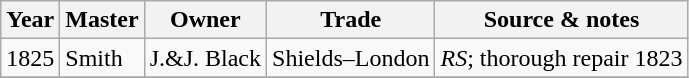<table class=" wikitable">
<tr>
<th>Year</th>
<th>Master</th>
<th>Owner</th>
<th>Trade</th>
<th>Source & notes</th>
</tr>
<tr>
<td>1825</td>
<td>Smith</td>
<td>J.&J. Black</td>
<td>Shields–London</td>
<td><em>RS</em>; thorough repair 1823</td>
</tr>
<tr>
</tr>
</table>
